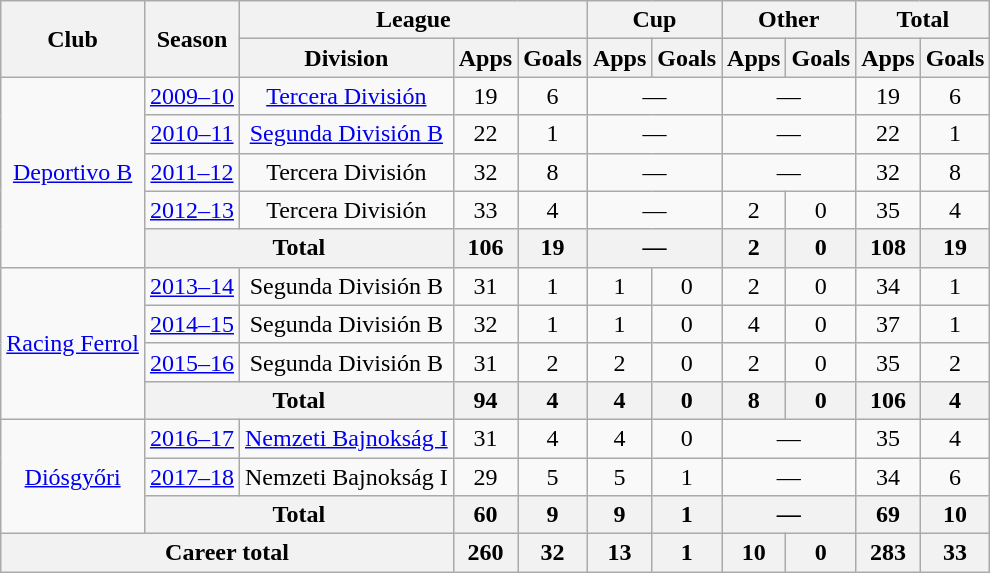<table class="wikitable" style="text-align: center;">
<tr>
<th rowspan="2">Club</th>
<th rowspan="2">Season</th>
<th colspan="3">League</th>
<th colspan="2">Cup</th>
<th colspan="2">Other</th>
<th colspan="2">Total</th>
</tr>
<tr>
<th>Division</th>
<th>Apps</th>
<th>Goals</th>
<th>Apps</th>
<th>Goals</th>
<th>Apps</th>
<th>Goals</th>
<th>Apps</th>
<th>Goals</th>
</tr>
<tr>
<td rowspan="5"><a href='#'>Deportivo B</a></td>
<td><a href='#'>2009–10</a></td>
<td><a href='#'>Tercera División</a></td>
<td>19</td>
<td>6</td>
<td colspan="2">—</td>
<td colspan="2">—</td>
<td>19</td>
<td>6</td>
</tr>
<tr>
<td><a href='#'>2010–11</a></td>
<td><a href='#'>Segunda División B</a></td>
<td>22</td>
<td>1</td>
<td colspan="2">—</td>
<td colspan="2">—</td>
<td>22</td>
<td>1</td>
</tr>
<tr>
<td><a href='#'>2011–12</a></td>
<td>Tercera División</td>
<td>32</td>
<td>8</td>
<td colspan="2">—</td>
<td colspan="2">—</td>
<td>32</td>
<td>8</td>
</tr>
<tr>
<td><a href='#'>2012–13</a></td>
<td>Tercera División</td>
<td>33</td>
<td>4</td>
<td colspan="2">—</td>
<td>2</td>
<td>0</td>
<td>35</td>
<td>4</td>
</tr>
<tr>
<th colspan="2">Total</th>
<th>106</th>
<th>19</th>
<th colspan="2">—</th>
<th>2</th>
<th>0</th>
<th>108</th>
<th>19</th>
</tr>
<tr>
<td rowspan="4"><a href='#'>Racing Ferrol</a></td>
<td><a href='#'>2013–14</a></td>
<td>Segunda División B</td>
<td>31</td>
<td>1</td>
<td>1</td>
<td>0</td>
<td>2</td>
<td>0</td>
<td>34</td>
<td>1</td>
</tr>
<tr>
<td><a href='#'>2014–15</a></td>
<td>Segunda División B</td>
<td>32</td>
<td>1</td>
<td>1</td>
<td>0</td>
<td>4</td>
<td>0</td>
<td>37</td>
<td>1</td>
</tr>
<tr>
<td><a href='#'>2015–16</a></td>
<td>Segunda División B</td>
<td>31</td>
<td>2</td>
<td>2</td>
<td>0</td>
<td>2</td>
<td>0</td>
<td>35</td>
<td>2</td>
</tr>
<tr>
<th colspan="2">Total</th>
<th>94</th>
<th>4</th>
<th>4</th>
<th>0</th>
<th>8</th>
<th>0</th>
<th>106</th>
<th>4</th>
</tr>
<tr>
<td rowspan="3"><a href='#'>Diósgyőri</a></td>
<td><a href='#'>2016–17</a></td>
<td><a href='#'>Nemzeti Bajnokság I</a></td>
<td>31</td>
<td>4</td>
<td>4</td>
<td>0</td>
<td colspan="2">—</td>
<td>35</td>
<td>4</td>
</tr>
<tr>
<td><a href='#'>2017–18</a></td>
<td>Nemzeti Bajnokság I</td>
<td>29</td>
<td>5</td>
<td>5</td>
<td>1</td>
<td colspan="2">—</td>
<td>34</td>
<td>6</td>
</tr>
<tr>
<th colspan="2">Total</th>
<th>60</th>
<th>9</th>
<th>9</th>
<th>1</th>
<th colspan="2">—</th>
<th>69</th>
<th>10</th>
</tr>
<tr>
<th colspan="3">Career total</th>
<th>260</th>
<th>32</th>
<th>13</th>
<th>1</th>
<th>10</th>
<th>0</th>
<th>283</th>
<th>33</th>
</tr>
</table>
